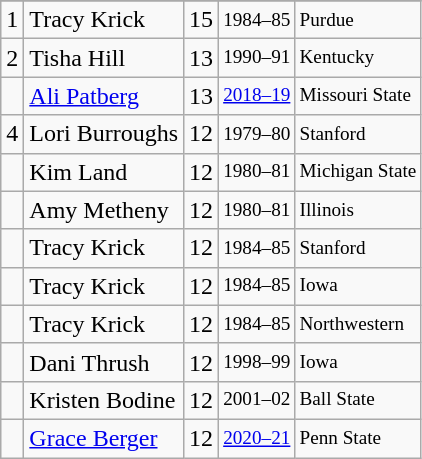<table class="wikitable">
<tr>
</tr>
<tr>
<td>1</td>
<td>Tracy Krick</td>
<td>15</td>
<td style="font-size:80%;">1984–85</td>
<td style="font-size:80%;">Purdue</td>
</tr>
<tr>
<td>2</td>
<td>Tisha Hill</td>
<td>13</td>
<td style="font-size:80%;">1990–91</td>
<td style="font-size:80%;">Kentucky</td>
</tr>
<tr>
<td></td>
<td><a href='#'>Ali Patberg</a></td>
<td>13</td>
<td style="font-size:80%;"><a href='#'>2018–19</a></td>
<td style="font-size:80%;">Missouri State</td>
</tr>
<tr>
<td>4</td>
<td>Lori Burroughs</td>
<td>12</td>
<td style="font-size:80%;">1979–80</td>
<td style="font-size:80%;">Stanford</td>
</tr>
<tr>
<td></td>
<td>Kim Land</td>
<td>12</td>
<td style="font-size:80%;">1980–81</td>
<td style="font-size:80%;">Michigan State</td>
</tr>
<tr>
<td></td>
<td>Amy Metheny</td>
<td>12</td>
<td style="font-size:80%;">1980–81</td>
<td style="font-size:80%;">Illinois</td>
</tr>
<tr>
<td></td>
<td>Tracy Krick</td>
<td>12</td>
<td style="font-size:80%;">1984–85</td>
<td style="font-size:80%;">Stanford</td>
</tr>
<tr>
<td></td>
<td>Tracy Krick</td>
<td>12</td>
<td style="font-size:80%;">1984–85</td>
<td style="font-size:80%;">Iowa</td>
</tr>
<tr>
<td></td>
<td>Tracy Krick</td>
<td>12</td>
<td style="font-size:80%;">1984–85</td>
<td style="font-size:80%;">Northwestern</td>
</tr>
<tr>
<td></td>
<td>Dani Thrush</td>
<td>12</td>
<td style="font-size:80%;">1998–99</td>
<td style="font-size:80%;">Iowa</td>
</tr>
<tr>
<td></td>
<td>Kristen Bodine</td>
<td>12</td>
<td style="font-size:80%;">2001–02</td>
<td style="font-size:80%;">Ball State</td>
</tr>
<tr>
<td></td>
<td><a href='#'>Grace Berger</a></td>
<td>12</td>
<td style="font-size:80%;"><a href='#'>2020–21</a></td>
<td style="font-size:80%;">Penn State</td>
</tr>
</table>
